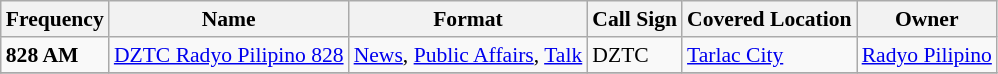<table class="wikitable" style="font-size:90%;">
<tr>
<th>Frequency</th>
<th>Name</th>
<th>Format</th>
<th>Call Sign</th>
<th>Covered Location</th>
<th>Owner</th>
</tr>
<tr>
<td><strong>828 AM</strong></td>
<td><a href='#'>DZTC Radyo Pilipino 828</a></td>
<td><a href='#'>News</a>, <a href='#'>Public Affairs</a>, <a href='#'>Talk</a></td>
<td>DZTC</td>
<td><a href='#'>Tarlac City</a></td>
<td><a href='#'>Radyo Pilipino</a></td>
</tr>
<tr>
</tr>
</table>
